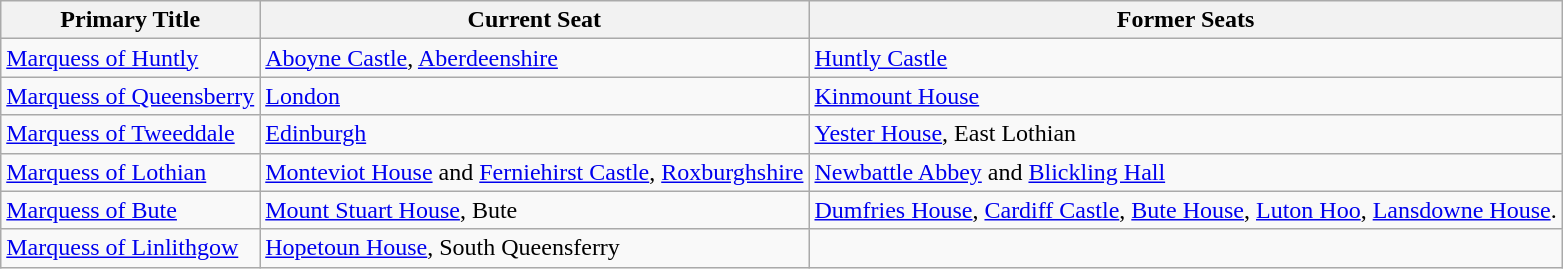<table class="wikitable" style="text-align:left">
<tr>
<th>Primary Title</th>
<th>Current Seat</th>
<th>Former Seats</th>
</tr>
<tr>
<td><a href='#'>Marquess of Huntly</a></td>
<td><a href='#'>Aboyne Castle</a>, <a href='#'>Aberdeenshire</a></td>
<td><a href='#'>Huntly Castle</a></td>
</tr>
<tr>
<td><a href='#'>Marquess of Queensberry</a></td>
<td><a href='#'>London</a></td>
<td><a href='#'>Kinmount House</a></td>
</tr>
<tr>
<td><a href='#'>Marquess of Tweeddale</a></td>
<td><a href='#'>Edinburgh</a></td>
<td><a href='#'>Yester House</a>, East Lothian</td>
</tr>
<tr>
<td><a href='#'>Marquess of Lothian</a></td>
<td><a href='#'>Monteviot House</a> and <a href='#'>Ferniehirst Castle</a>, <a href='#'>Roxburghshire</a></td>
<td><a href='#'>Newbattle Abbey</a> and <a href='#'>Blickling Hall</a></td>
</tr>
<tr>
<td><a href='#'>Marquess of Bute</a></td>
<td><a href='#'>Mount Stuart House</a>, Bute</td>
<td><a href='#'>Dumfries House</a>, <a href='#'>Cardiff Castle</a>, <a href='#'>Bute House</a>, <a href='#'>Luton Hoo</a>, <a href='#'>Lansdowne House</a>.</td>
</tr>
<tr>
<td><a href='#'>Marquess of Linlithgow</a></td>
<td><a href='#'>Hopetoun House</a>, South Queensferry</td>
<td></td>
</tr>
</table>
